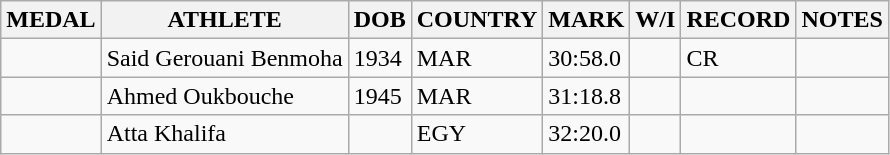<table class="wikitable">
<tr>
<th>MEDAL</th>
<th>ATHLETE</th>
<th>DOB</th>
<th>COUNTRY</th>
<th>MARK</th>
<th>W/I</th>
<th>RECORD</th>
<th>NOTES</th>
</tr>
<tr>
<td></td>
<td>Said Gerouani Benmoha</td>
<td>1934</td>
<td>MAR</td>
<td>30:58.0</td>
<td></td>
<td>CR</td>
<td></td>
</tr>
<tr>
<td></td>
<td>Ahmed Oukbouche</td>
<td>1945</td>
<td>MAR</td>
<td>31:18.8</td>
<td></td>
<td></td>
<td></td>
</tr>
<tr>
<td></td>
<td>Atta Khalifa</td>
<td></td>
<td>EGY</td>
<td>32:20.0</td>
<td></td>
<td></td>
<td></td>
</tr>
</table>
